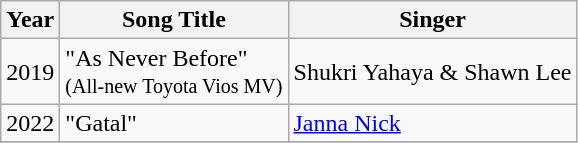<table class="wikitable">
<tr>
<th>Year</th>
<th>Song Title</th>
<th>Singer</th>
</tr>
<tr>
<td>2019</td>
<td>"As Never Before" <br><small>(All-new Toyota Vios MV)</small></td>
<td>Shukri Yahaya & Shawn Lee</td>
</tr>
<tr>
<td>2022</td>
<td>"Gatal"</td>
<td><a href='#'>Janna Nick</a></td>
</tr>
<tr>
</tr>
</table>
